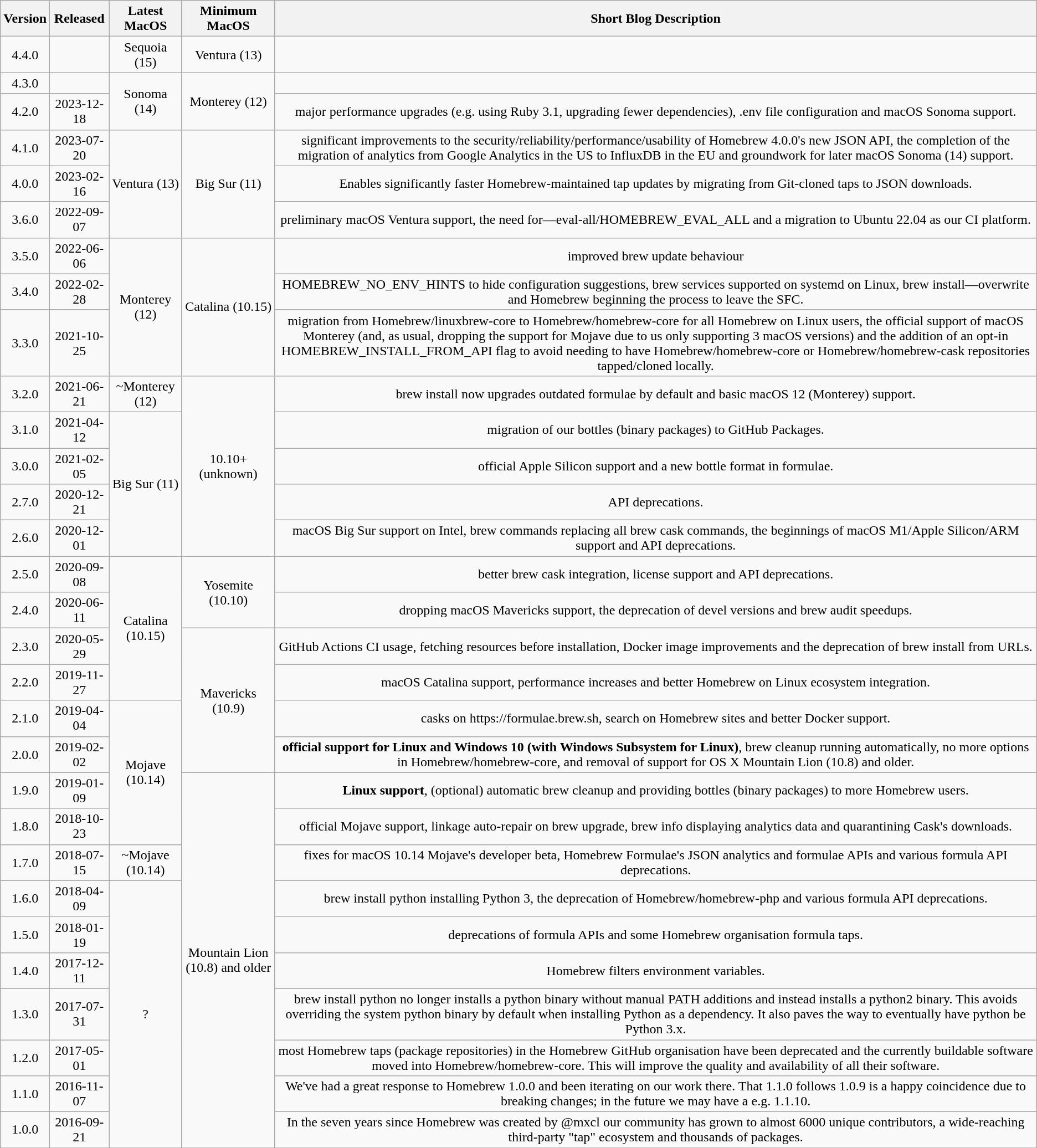<table class="wikitable" style="text-align:center; margin-top: 0px;">
<tr>
<th>Version</th>
<th>Released</th>
<th>Latest MacOS</th>
<th>Minimum MacOS</th>
<th>Short Blog Description</th>
</tr>
<tr>
<td>4.4.0</td>
<td></td>
<td>Sequoia (15)</td>
<td>Ventura (13)</td>
<td></td>
</tr>
<tr>
<td>4.3.0</td>
<td></td>
<td rowspan=2>Sonoma (14)</td>
<td rowspan=2>Monterey (12)</td>
<td></td>
</tr>
<tr>
<td>4.2.0</td>
<td>2023-12-18</td>
<td>major performance upgrades (e.g. using Ruby 3.1, upgrading fewer dependencies), .env file configuration and macOS Sonoma support.</td>
</tr>
<tr>
<td>4.1.0</td>
<td>2023-07-20</td>
<td rowspan=3>Ventura (13)</td>
<td rowspan=3>Big Sur (11)</td>
<td>significant improvements to the security/reliability/performance/usability of Homebrew 4.0.0's new JSON API, the completion of the migration of analytics from Google Analytics in the US to InfluxDB in the EU and groundwork for later macOS Sonoma (14) support.</td>
</tr>
<tr>
<td>4.0.0</td>
<td>2023-02-16</td>
<td>Enables significantly faster Homebrew-maintained tap updates by migrating from Git-cloned taps to JSON downloads.</td>
</tr>
<tr>
<td>3.6.0</td>
<td>2022-09-07</td>
<td>preliminary macOS Ventura support, the need for—eval-all/HOMEBREW_EVAL_ALL and a migration to Ubuntu 22.04 as our CI platform.</td>
</tr>
<tr>
<td>3.5.0</td>
<td>2022-06-06</td>
<td rowspan=3>Monterey (12)</td>
<td rowspan=3>Catalina (10.15)</td>
<td>improved brew update behaviour</td>
</tr>
<tr>
<td>3.4.0</td>
<td>2022-02-28</td>
<td>HOMEBREW_NO_ENV_HINTS to hide configuration suggestions, brew services supported on systemd on Linux, brew install—overwrite and Homebrew beginning the process to leave the SFC.</td>
</tr>
<tr>
<td>3.3.0</td>
<td>2021-10-25</td>
<td>migration from Homebrew/linuxbrew-core to Homebrew/homebrew-core for all Homebrew on Linux users, the official support of macOS Monterey (and, as usual, dropping the support for Mojave due to us only supporting 3 macOS versions) and the addition of an opt-in HOMEBREW_INSTALL_FROM_API flag to avoid needing to have Homebrew/homebrew-core or Homebrew/homebrew-cask repositories tapped/cloned locally.</td>
</tr>
<tr>
<td>3.2.0</td>
<td>2021-06-21</td>
<td>~Monterey (12)</td>
<td rowspan=5>10.10+ (unknown)</td>
<td>brew install now upgrades outdated formulae by default and basic macOS 12 (Monterey) support.</td>
</tr>
<tr>
<td>3.1.0</td>
<td>2021-04-12</td>
<td rowspan=4>Big Sur (11)</td>
<td>migration of our bottles (binary packages) to GitHub Packages.</td>
</tr>
<tr>
<td>3.0.0</td>
<td>2021-02-05</td>
<td>official Apple Silicon support and a new bottle format in formulae.</td>
</tr>
<tr>
<td>2.7.0</td>
<td>2020-12-21</td>
<td>API deprecations.</td>
</tr>
<tr>
<td>2.6.0</td>
<td>2020-12-01</td>
<td>macOS Big Sur support on Intel, brew commands replacing all brew cask commands, the beginnings of macOS M1/Apple Silicon/ARM support and API deprecations.</td>
</tr>
<tr>
<td>2.5.0</td>
<td>2020-09-08</td>
<td rowspan=4>Catalina (10.15)</td>
<td rowspan=2>Yosemite (10.10)</td>
<td>better brew cask integration, license support and API deprecations.</td>
</tr>
<tr>
<td>2.4.0</td>
<td>2020-06-11</td>
<td>dropping macOS Mavericks support, the deprecation of devel versions and brew audit speedups.</td>
</tr>
<tr>
<td>2.3.0</td>
<td>2020-05-29</td>
<td rowspan=4>Mavericks (10.9)</td>
<td>GitHub Actions CI usage, fetching resources before installation, Docker image improvements and the deprecation of brew install from URLs.</td>
</tr>
<tr>
<td>2.2.0</td>
<td>2019-11-27</td>
<td>macOS Catalina support, performance increases and better Homebrew on Linux ecosystem integration.</td>
</tr>
<tr>
<td>2.1.0</td>
<td>2019-04-04</td>
<td rowspan=4>Mojave (10.14)</td>
<td>casks on https://formulae.brew.sh, search on Homebrew sites and better Docker support.</td>
</tr>
<tr>
<td>2.0.0</td>
<td>2019-02-02</td>
<td><strong>official support for Linux and Windows 10 (with Windows Subsystem for Linux)</strong>, brew cleanup running automatically, no more options in Homebrew/homebrew-core, and removal of support for OS X Mountain Lion (10.8) and older.</td>
</tr>
<tr>
<td>1.9.0</td>
<td>2019-01-09</td>
<td rowspan=10>Mountain Lion (10.8) and older</td>
<td><strong>Linux support</strong>, (optional) automatic brew cleanup and providing bottles (binary packages) to more Homebrew users.</td>
</tr>
<tr>
<td>1.8.0</td>
<td>2018-10-23</td>
<td>official Mojave support, linkage auto-repair on brew upgrade, brew info displaying analytics data and quarantining Cask's downloads.</td>
</tr>
<tr>
<td>1.7.0</td>
<td>2018-07-15</td>
<td>~Mojave (10.14)</td>
<td>fixes for macOS 10.14 Mojave's developer beta, Homebrew Formulae's JSON analytics and formulae APIs and various formula API deprecations.</td>
</tr>
<tr>
<td>1.6.0</td>
<td>2018-04-09</td>
<td rowspan=7>?</td>
<td>brew install python installing Python 3, the deprecation of Homebrew/homebrew-php and various formula API deprecations.</td>
</tr>
<tr>
<td>1.5.0</td>
<td>2018-01-19</td>
<td>deprecations of formula APIs and some Homebrew organisation formula taps.</td>
</tr>
<tr>
<td>1.4.0</td>
<td>2017-12-11</td>
<td>Homebrew filters environment variables.</td>
</tr>
<tr>
<td>1.3.0</td>
<td>2017-07-31</td>
<td>brew install python no longer installs a python binary without manual PATH additions and instead installs a python2 binary. This avoids overriding the system python binary by default when installing Python as a dependency. It also paves the way to eventually have python be Python 3.x.</td>
</tr>
<tr>
<td>1.2.0</td>
<td>2017-05-01</td>
<td>most Homebrew taps (package repositories) in the Homebrew GitHub organisation have been deprecated and the currently buildable software moved into Homebrew/homebrew-core. This will improve the quality and availability of all their software.</td>
</tr>
<tr>
<td>1.1.0</td>
<td>2016-11-07</td>
<td>We've had a great response to Homebrew 1.0.0 and been iterating on our work there. That 1.1.0 follows 1.0.9 is a happy coincidence due to breaking changes; in the future we may have a e.g. 1.1.10.</td>
</tr>
<tr>
<td>1.0.0</td>
<td>2016-09-21</td>
<td>In the seven years since Homebrew was created by @mxcl our community has grown to almost 6000 unique contributors, a wide-reaching third-party "tap" ecosystem and thousands of packages.</td>
</tr>
<tr>
</tr>
</table>
